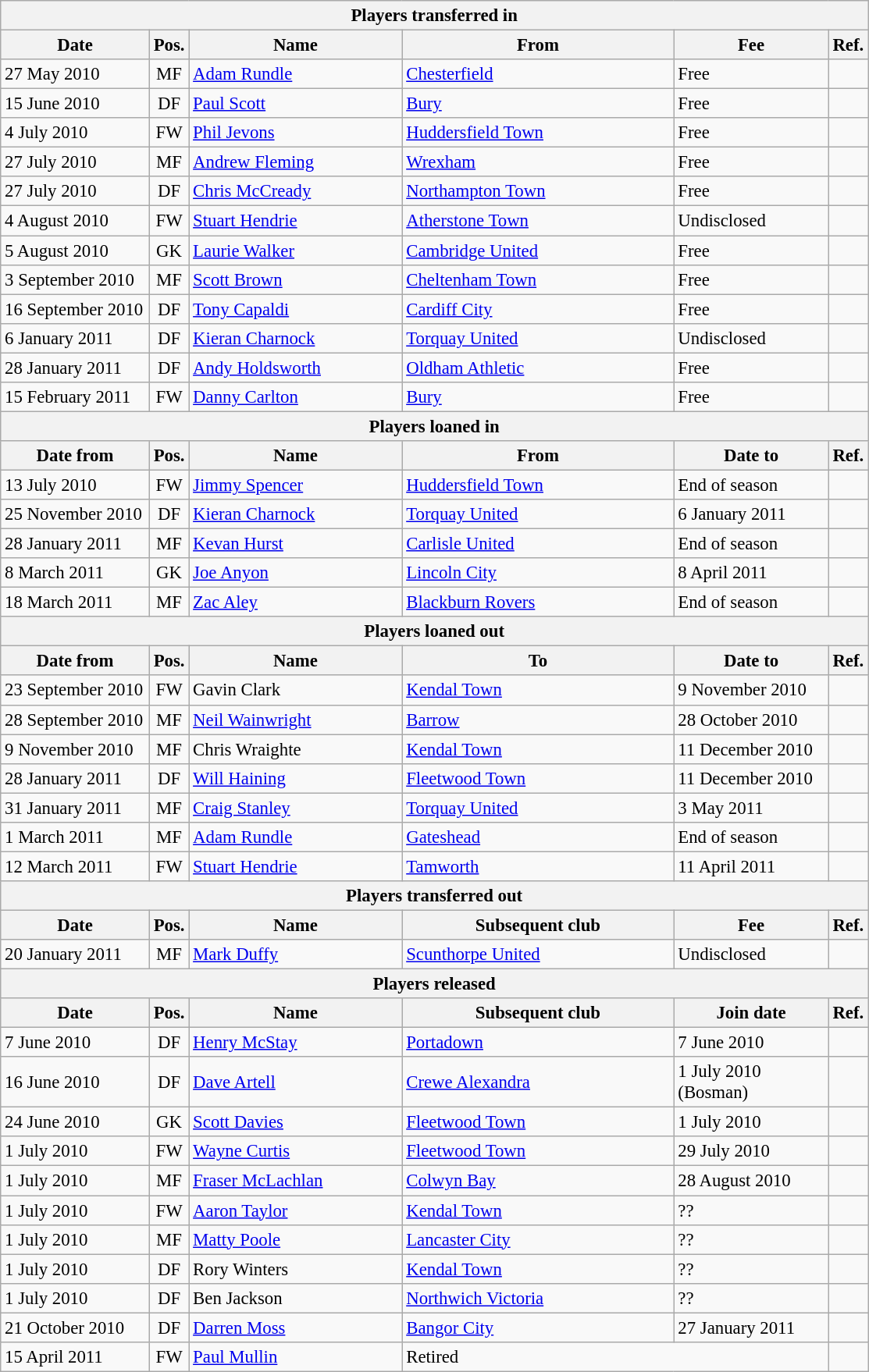<table class="wikitable" style="font-size:95%;">
<tr>
<th colspan="6">Players transferred in</th>
</tr>
<tr>
<th width="120px">Date</th>
<th width="25px">Pos.</th>
<th width="175px">Name</th>
<th width="225px">From</th>
<th width="125px">Fee</th>
<th width="25px">Ref.</th>
</tr>
<tr>
<td>27 May 2010</td>
<td align="center">MF</td>
<td> <a href='#'>Adam Rundle</a></td>
<td> <a href='#'>Chesterfield</a></td>
<td>Free</td>
<td align="center"></td>
</tr>
<tr>
<td>15 June 2010</td>
<td align="center">DF</td>
<td> <a href='#'>Paul Scott</a></td>
<td> <a href='#'>Bury</a></td>
<td>Free</td>
<td align="center"></td>
</tr>
<tr>
<td>4 July 2010</td>
<td align="center">FW</td>
<td> <a href='#'>Phil Jevons</a></td>
<td> <a href='#'>Huddersfield Town</a></td>
<td>Free</td>
<td align="center"></td>
</tr>
<tr>
<td>27 July 2010</td>
<td align="center">MF</td>
<td> <a href='#'>Andrew Fleming</a></td>
<td> <a href='#'>Wrexham</a></td>
<td>Free</td>
<td align="center"></td>
</tr>
<tr>
<td>27 July 2010</td>
<td align="center">DF</td>
<td> <a href='#'>Chris McCready</a></td>
<td> <a href='#'>Northampton Town</a></td>
<td>Free</td>
<td align="center"></td>
</tr>
<tr>
<td>4 August 2010</td>
<td align="center">FW</td>
<td> <a href='#'>Stuart Hendrie</a></td>
<td> <a href='#'>Atherstone Town</a></td>
<td>Undisclosed</td>
<td align="center"></td>
</tr>
<tr>
<td>5 August 2010</td>
<td align="center">GK</td>
<td> <a href='#'>Laurie Walker</a></td>
<td> <a href='#'>Cambridge United</a></td>
<td>Free</td>
<td align="center"></td>
</tr>
<tr>
<td>3 September 2010</td>
<td align="center">MF</td>
<td> <a href='#'>Scott Brown</a></td>
<td> <a href='#'>Cheltenham Town</a></td>
<td>Free</td>
<td align="center"></td>
</tr>
<tr>
<td>16 September 2010</td>
<td align="center">DF</td>
<td> <a href='#'>Tony Capaldi</a></td>
<td> <a href='#'>Cardiff City</a></td>
<td>Free</td>
<td align="center"></td>
</tr>
<tr>
<td>6 January 2011</td>
<td align="center">DF</td>
<td> <a href='#'>Kieran Charnock</a></td>
<td> <a href='#'>Torquay United</a></td>
<td>Undisclosed</td>
<td align="center"></td>
</tr>
<tr>
<td>28 January 2011</td>
<td align="center">DF</td>
<td> <a href='#'>Andy Holdsworth</a></td>
<td> <a href='#'>Oldham Athletic</a></td>
<td>Free</td>
<td align="center"></td>
</tr>
<tr>
<td>15 February 2011</td>
<td align="center">FW</td>
<td> <a href='#'>Danny Carlton</a></td>
<td> <a href='#'>Bury</a></td>
<td>Free</td>
<td align="center"></td>
</tr>
<tr>
<th colspan="6">Players loaned in</th>
</tr>
<tr>
<th>Date from</th>
<th>Pos.</th>
<th>Name</th>
<th>From</th>
<th>Date to</th>
<th>Ref.</th>
</tr>
<tr>
<td>13 July 2010</td>
<td align="center">FW</td>
<td> <a href='#'>Jimmy Spencer</a></td>
<td> <a href='#'>Huddersfield Town</a></td>
<td>End of season</td>
<td align="center"></td>
</tr>
<tr>
<td>25 November 2010</td>
<td align="center">DF</td>
<td> <a href='#'>Kieran Charnock</a></td>
<td> <a href='#'>Torquay United</a></td>
<td>6 January 2011</td>
<td align="center"></td>
</tr>
<tr>
<td>28 January 2011</td>
<td align="center">MF</td>
<td> <a href='#'>Kevan Hurst</a></td>
<td> <a href='#'>Carlisle United</a></td>
<td>End of season</td>
<td align="center"></td>
</tr>
<tr>
<td>8 March 2011</td>
<td align="center">GK</td>
<td> <a href='#'>Joe Anyon</a></td>
<td> <a href='#'>Lincoln City</a></td>
<td>8 April 2011</td>
<td align="center"></td>
</tr>
<tr>
<td>18 March 2011</td>
<td align="center">MF</td>
<td> <a href='#'>Zac Aley</a></td>
<td> <a href='#'>Blackburn Rovers</a></td>
<td>End of season</td>
<td align="center"></td>
</tr>
<tr>
<th colspan="6">Players loaned out</th>
</tr>
<tr>
<th>Date from</th>
<th>Pos.</th>
<th>Name</th>
<th>To</th>
<th>Date to</th>
<th>Ref.</th>
</tr>
<tr>
<td>23 September 2010</td>
<td align="center">FW</td>
<td> Gavin Clark</td>
<td> <a href='#'>Kendal Town</a></td>
<td>9 November 2010</td>
<td align="center"></td>
</tr>
<tr>
<td>28 September 2010</td>
<td align="center">MF</td>
<td> <a href='#'>Neil Wainwright</a></td>
<td> <a href='#'>Barrow</a></td>
<td>28 October 2010</td>
<td align="center"></td>
</tr>
<tr>
<td>9 November 2010</td>
<td align="center">MF</td>
<td> Chris Wraighte</td>
<td> <a href='#'>Kendal Town</a></td>
<td>11 December 2010</td>
<td align="center"></td>
</tr>
<tr>
<td>28 January 2011</td>
<td align="center">DF</td>
<td> <a href='#'>Will Haining</a></td>
<td> <a href='#'>Fleetwood Town</a></td>
<td>11 December 2010</td>
<td align="center"></td>
</tr>
<tr>
<td>31 January 2011</td>
<td align="center">MF</td>
<td> <a href='#'>Craig Stanley</a></td>
<td> <a href='#'>Torquay United</a></td>
<td>3 May 2011</td>
<td align="center"></td>
</tr>
<tr>
<td>1 March 2011</td>
<td align="center">MF</td>
<td> <a href='#'>Adam Rundle</a></td>
<td> <a href='#'>Gateshead</a></td>
<td>End of season</td>
<td align="center"></td>
</tr>
<tr>
<td>12 March 2011</td>
<td align="center">FW</td>
<td> <a href='#'>Stuart Hendrie</a></td>
<td> <a href='#'>Tamworth</a></td>
<td>11 April 2011</td>
<td align="center"></td>
</tr>
<tr>
<th colspan="6">Players transferred out</th>
</tr>
<tr>
<th>Date</th>
<th>Pos.</th>
<th>Name</th>
<th>Subsequent club</th>
<th>Fee</th>
<th>Ref.</th>
</tr>
<tr>
<td>20 January 2011</td>
<td align="center">MF</td>
<td> <a href='#'>Mark Duffy</a></td>
<td> <a href='#'>Scunthorpe United</a></td>
<td>Undisclosed</td>
<td align="center"></td>
</tr>
<tr>
<th colspan="6">Players released</th>
</tr>
<tr>
<th>Date</th>
<th>Pos.</th>
<th>Name</th>
<th>Subsequent club</th>
<th>Join date</th>
<th>Ref.</th>
</tr>
<tr>
<td>7 June 2010</td>
<td align="center">DF</td>
<td> <a href='#'>Henry McStay</a></td>
<td> <a href='#'>Portadown</a></td>
<td>7 June 2010</td>
<td align="center"></td>
</tr>
<tr>
<td>16 June 2010</td>
<td align="center">DF</td>
<td> <a href='#'>Dave Artell</a></td>
<td> <a href='#'>Crewe Alexandra</a></td>
<td>1 July 2010 (Bosman)</td>
<td align="center"></td>
</tr>
<tr>
<td>24 June 2010</td>
<td align="center">GK</td>
<td> <a href='#'>Scott Davies</a></td>
<td> <a href='#'>Fleetwood Town</a></td>
<td>1 July 2010</td>
<td align="center"></td>
</tr>
<tr>
<td>1 July 2010</td>
<td align="center">FW</td>
<td> <a href='#'>Wayne Curtis</a></td>
<td> <a href='#'>Fleetwood Town</a></td>
<td>29 July 2010</td>
<td align="center"></td>
</tr>
<tr>
<td>1 July 2010</td>
<td align="center">MF</td>
<td> <a href='#'>Fraser McLachlan</a></td>
<td> <a href='#'>Colwyn Bay</a></td>
<td>28 August 2010</td>
<td align="center"></td>
</tr>
<tr>
<td>1 July 2010</td>
<td align="center">FW</td>
<td> <a href='#'>Aaron Taylor</a></td>
<td> <a href='#'>Kendal Town</a></td>
<td>??</td>
<td align="center"></td>
</tr>
<tr>
<td>1 July 2010</td>
<td align="center">MF</td>
<td> <a href='#'>Matty Poole</a></td>
<td> <a href='#'>Lancaster City</a></td>
<td>??</td>
<td align="center"></td>
</tr>
<tr>
<td>1 July 2010</td>
<td align="center">DF</td>
<td> Rory Winters</td>
<td> <a href='#'>Kendal Town</a></td>
<td>??</td>
<td align="center"></td>
</tr>
<tr>
<td>1 July 2010</td>
<td align="center">DF</td>
<td> Ben Jackson</td>
<td> <a href='#'>Northwich Victoria</a></td>
<td>??</td>
<td align="center"></td>
</tr>
<tr>
<td>21 October 2010</td>
<td align="center">DF</td>
<td> <a href='#'>Darren Moss</a></td>
<td> <a href='#'>Bangor City</a></td>
<td>27 January 2011</td>
<td align="center"></td>
</tr>
<tr>
<td>15 April 2011</td>
<td align="center">FW</td>
<td> <a href='#'>Paul Mullin</a></td>
<td colspan="2">Retired</td>
<td align="center"></td>
</tr>
</table>
